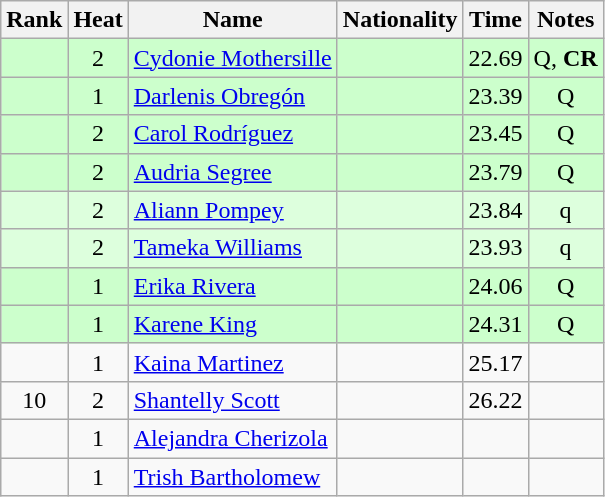<table class="wikitable sortable" style="text-align:center">
<tr>
<th>Rank</th>
<th>Heat</th>
<th>Name</th>
<th>Nationality</th>
<th>Time</th>
<th>Notes</th>
</tr>
<tr bgcolor=ccffcc>
<td></td>
<td>2</td>
<td align=left><a href='#'>Cydonie Mothersille</a></td>
<td align=left></td>
<td>22.69</td>
<td>Q, <strong>CR</strong></td>
</tr>
<tr bgcolor=ccffcc>
<td></td>
<td>1</td>
<td align=left><a href='#'>Darlenis Obregón</a></td>
<td align=left></td>
<td>23.39</td>
<td>Q</td>
</tr>
<tr bgcolor=ccffcc>
<td></td>
<td>2</td>
<td align=left><a href='#'>Carol Rodríguez</a></td>
<td align=left></td>
<td>23.45</td>
<td>Q</td>
</tr>
<tr bgcolor=ccffcc>
<td></td>
<td>2</td>
<td align=left><a href='#'>Audria Segree</a></td>
<td align=left></td>
<td>23.79</td>
<td>Q</td>
</tr>
<tr bgcolor=ddffdd>
<td></td>
<td>2</td>
<td align=left><a href='#'>Aliann Pompey</a></td>
<td align=left></td>
<td>23.84</td>
<td>q</td>
</tr>
<tr bgcolor=ddffdd>
<td></td>
<td>2</td>
<td align=left><a href='#'>Tameka Williams</a></td>
<td align=left></td>
<td>23.93</td>
<td>q</td>
</tr>
<tr bgcolor=ccffcc>
<td></td>
<td>1</td>
<td align=left><a href='#'>Erika Rivera</a></td>
<td align=left></td>
<td>24.06</td>
<td>Q</td>
</tr>
<tr bgcolor=ccffcc>
<td></td>
<td>1</td>
<td align=left><a href='#'>Karene King</a></td>
<td align=left></td>
<td>24.31</td>
<td>Q</td>
</tr>
<tr>
<td></td>
<td>1</td>
<td align=left><a href='#'>Kaina Martinez</a></td>
<td align=left></td>
<td>25.17</td>
<td></td>
</tr>
<tr>
<td>10</td>
<td>2</td>
<td align=left><a href='#'>Shantelly Scott</a></td>
<td align=left></td>
<td>26.22</td>
<td></td>
</tr>
<tr>
<td></td>
<td>1</td>
<td align=left><a href='#'>Alejandra Cherizola</a></td>
<td align=left></td>
<td></td>
<td></td>
</tr>
<tr>
<td></td>
<td>1</td>
<td align=left><a href='#'>Trish Bartholomew</a></td>
<td align=left></td>
<td></td>
<td></td>
</tr>
</table>
